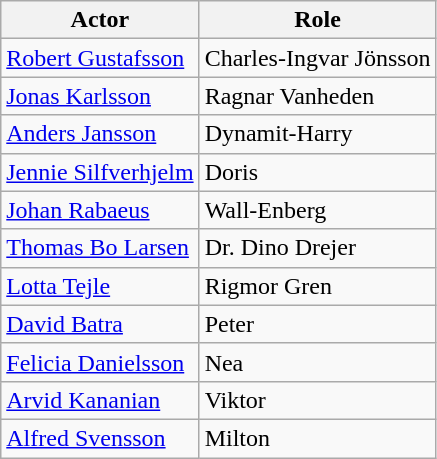<table class="wikitable sortable">
<tr>
<th>Actor</th>
<th>Role</th>
</tr>
<tr>
<td><a href='#'>Robert Gustafsson</a></td>
<td>Charles-Ingvar Jönsson</td>
</tr>
<tr>
<td><a href='#'>Jonas Karlsson</a></td>
<td>Ragnar Vanheden</td>
</tr>
<tr>
<td><a href='#'>Anders Jansson</a></td>
<td>Dynamit-Harry</td>
</tr>
<tr>
<td><a href='#'>Jennie Silfverhjelm</a></td>
<td>Doris</td>
</tr>
<tr>
<td><a href='#'>Johan Rabaeus</a></td>
<td>Wall-Enberg</td>
</tr>
<tr>
<td><a href='#'>Thomas Bo Larsen</a></td>
<td>Dr. Dino Drejer</td>
</tr>
<tr>
<td><a href='#'>Lotta Tejle</a></td>
<td>Rigmor Gren</td>
</tr>
<tr>
<td><a href='#'>David Batra</a></td>
<td>Peter</td>
</tr>
<tr>
<td><a href='#'>Felicia Danielsson</a></td>
<td>Nea</td>
</tr>
<tr>
<td><a href='#'>Arvid Kananian</a></td>
<td>Viktor</td>
</tr>
<tr>
<td><a href='#'>Alfred Svensson</a></td>
<td>Milton</td>
</tr>
</table>
